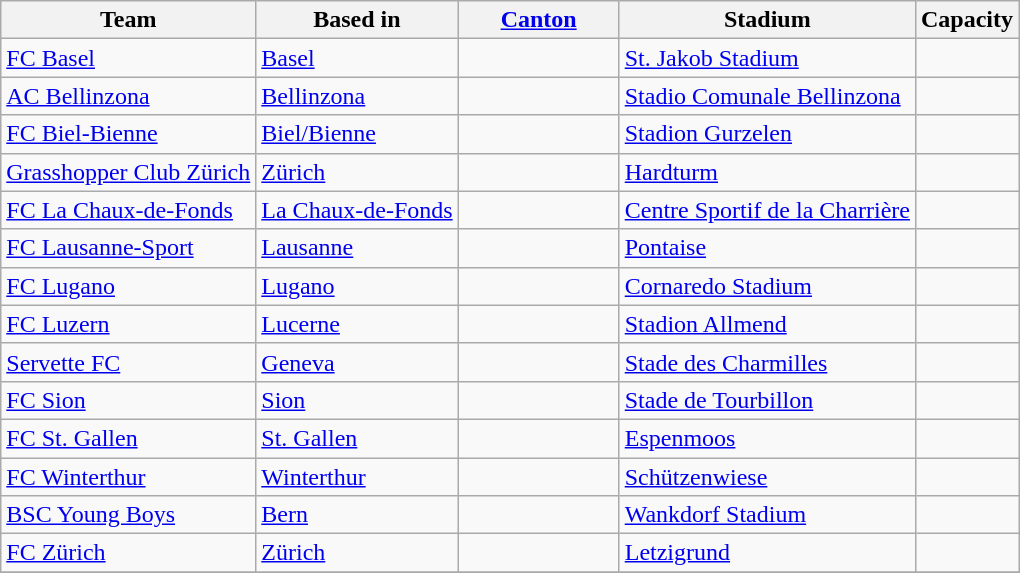<table class="wikitable sortable" style="text-align: left;">
<tr>
<th>Team</th>
<th>Based in</th>
<th width="100"><a href='#'>Canton</a></th>
<th>Stadium</th>
<th>Capacity</th>
</tr>
<tr>
<td><a href='#'>FC Basel</a></td>
<td><a href='#'>Basel</a></td>
<td></td>
<td><a href='#'>St. Jakob Stadium</a></td>
<td></td>
</tr>
<tr>
<td><a href='#'>AC Bellinzona</a></td>
<td><a href='#'>Bellinzona</a></td>
<td></td>
<td><a href='#'>Stadio Comunale Bellinzona</a></td>
<td></td>
</tr>
<tr>
<td><a href='#'>FC Biel-Bienne</a></td>
<td><a href='#'>Biel/Bienne</a></td>
<td></td>
<td><a href='#'>Stadion Gurzelen</a></td>
<td></td>
</tr>
<tr>
<td><a href='#'>Grasshopper Club Zürich</a></td>
<td><a href='#'>Zürich</a></td>
<td></td>
<td><a href='#'>Hardturm</a></td>
<td></td>
</tr>
<tr>
<td><a href='#'>FC La Chaux-de-Fonds</a></td>
<td><a href='#'>La Chaux-de-Fonds</a></td>
<td></td>
<td><a href='#'>Centre Sportif de la Charrière</a></td>
<td></td>
</tr>
<tr>
<td><a href='#'>FC Lausanne-Sport</a></td>
<td><a href='#'>Lausanne</a></td>
<td></td>
<td><a href='#'>Pontaise</a></td>
<td></td>
</tr>
<tr>
<td><a href='#'>FC Lugano</a></td>
<td><a href='#'>Lugano</a></td>
<td></td>
<td><a href='#'>Cornaredo Stadium</a></td>
<td></td>
</tr>
<tr>
<td><a href='#'>FC Luzern</a></td>
<td><a href='#'>Lucerne</a></td>
<td></td>
<td><a href='#'>Stadion Allmend</a></td>
<td></td>
</tr>
<tr>
<td><a href='#'>Servette FC</a></td>
<td><a href='#'>Geneva</a></td>
<td></td>
<td><a href='#'>Stade des Charmilles</a></td>
<td></td>
</tr>
<tr>
<td><a href='#'>FC Sion</a></td>
<td><a href='#'>Sion</a></td>
<td></td>
<td><a href='#'>Stade de Tourbillon</a></td>
<td></td>
</tr>
<tr>
<td><a href='#'>FC St. Gallen</a></td>
<td><a href='#'>St. Gallen</a></td>
<td></td>
<td><a href='#'>Espenmoos</a></td>
<td></td>
</tr>
<tr>
<td><a href='#'>FC Winterthur</a></td>
<td><a href='#'>Winterthur</a></td>
<td></td>
<td><a href='#'>Schützenwiese</a></td>
<td></td>
</tr>
<tr>
<td><a href='#'>BSC Young Boys</a></td>
<td><a href='#'>Bern</a></td>
<td></td>
<td><a href='#'>Wankdorf Stadium</a></td>
<td></td>
</tr>
<tr>
<td><a href='#'>FC Zürich</a></td>
<td><a href='#'>Zürich</a></td>
<td></td>
<td><a href='#'>Letzigrund</a></td>
<td></td>
</tr>
<tr>
</tr>
</table>
